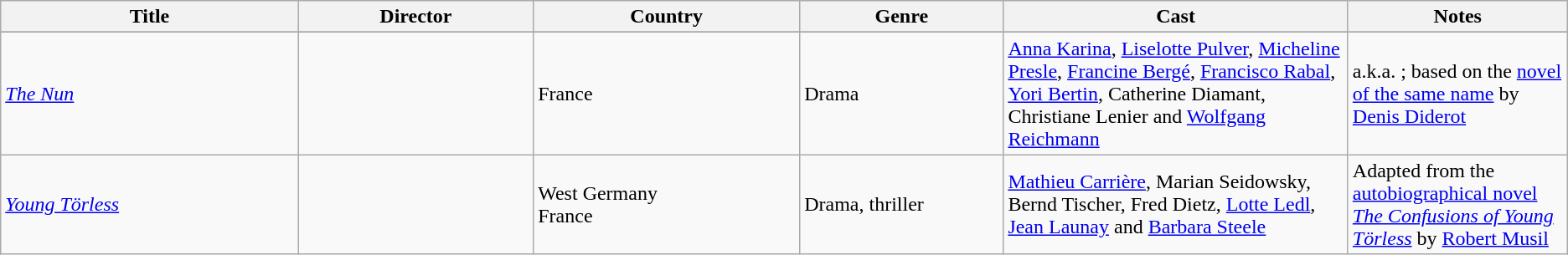<table class="wikitable sortable">
<tr>
<th width="19%">Title</th>
<th width="15%">Director</th>
<th width="17%">Country</th>
<th width="13%">Genre</th>
<th width="22%">Cast</th>
<th width="36%">Notes</th>
</tr>
<tr valign="top">
</tr>
<tr>
<td><em><a href='#'>The Nun</a></em></td>
<td></td>
<td>France</td>
<td>Drama</td>
<td><a href='#'>Anna Karina</a>, <a href='#'>Liselotte Pulver</a>, <a href='#'>Micheline Presle</a>, <a href='#'>Francine Bergé</a>, <a href='#'>Francisco Rabal</a>, <a href='#'>Yori Bertin</a>, Catherine Diamant, Christiane Lenier and <a href='#'>Wolfgang Reichmann</a></td>
<td>a.k.a. ; based on the <a href='#'>novel of the same name</a> by <a href='#'>Denis Diderot</a></td>
</tr>
<tr>
<td><em><a href='#'>Young Törless</a></em></td>
<td></td>
<td>West Germany<br>France</td>
<td>Drama, thriller</td>
<td><a href='#'>Mathieu Carrière</a>, Marian Seidowsky, Bernd Tischer, Fred Dietz, <a href='#'>Lotte Ledl</a>, <a href='#'>Jean Launay</a> and <a href='#'>Barbara Steele</a></td>
<td>Adapted from the <a href='#'>autobiographical novel</a> <em><a href='#'>The Confusions of Young Törless</a></em> by <a href='#'>Robert Musil</a></td>
</tr>
</table>
